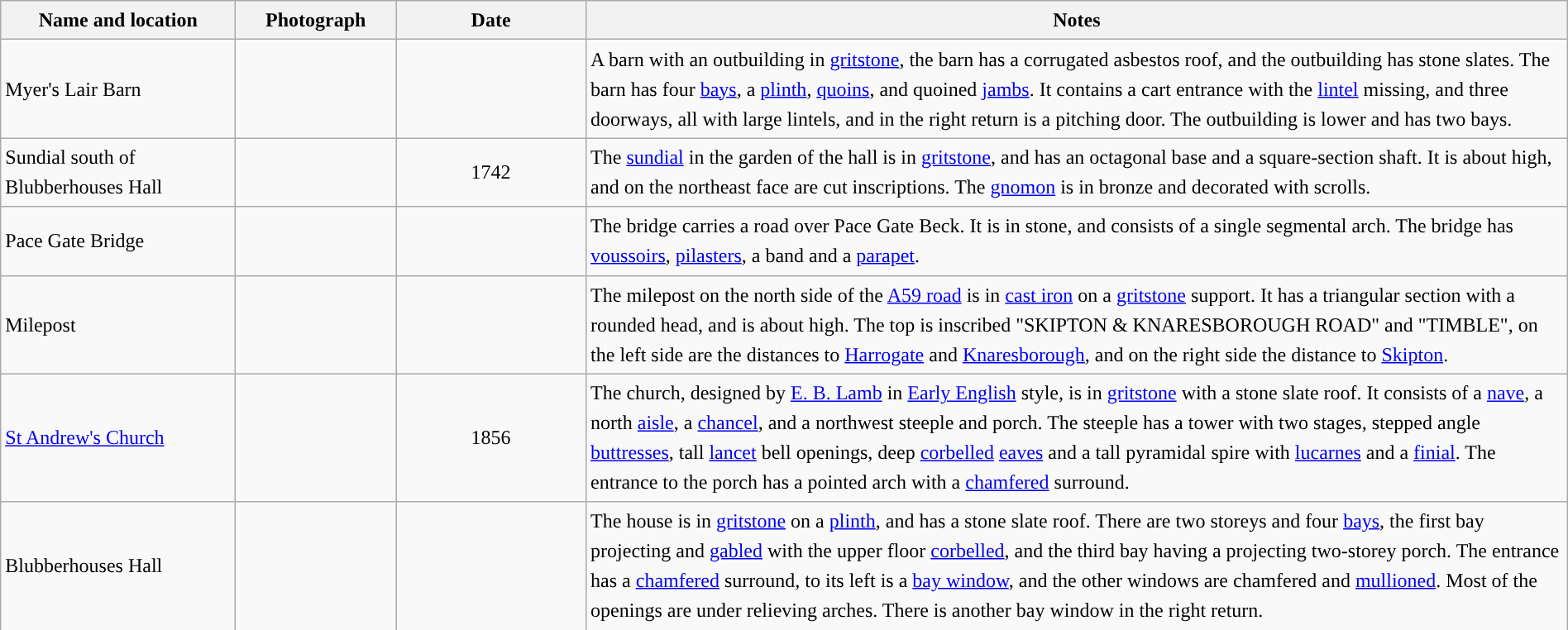<table class="wikitable sortable plainrowheaders" style="width:100%;border:0px;text-align:left;line-height:150%;">
<tr>
<th scope="col"  style="width:150px">Name and location</th>
<th scope="col"  style="width:100px" class="unsortable">Photograph</th>
<th scope="col"  style="width:120px">Date</th>
<th scope="col"  style="width:650px" class="unsortable">Notes</th>
</tr>
<tr>
<td>Myer's Lair Barn<br><small></small></td>
<td></td>
<td align="center"></td>
<td>A barn with an outbuilding in <a href='#'>gritstone</a>, the barn has a corrugated asbestos roof, and the outbuilding has stone slates.  The barn has four <a href='#'>bays</a>, a <a href='#'>plinth</a>, <a href='#'>quoins</a>, and quoined <a href='#'>jambs</a>. It contains a cart entrance with the <a href='#'>lintel</a> missing, and three doorways, all with large lintels, and in the right return is a pitching door.  The outbuilding is lower and has two bays.</td>
</tr>
<tr>
<td>Sundial south of Blubberhouses Hall<br><small></small></td>
<td></td>
<td align="center">1742</td>
<td>The <a href='#'>sundial</a> in the garden of the hall is in <a href='#'>gritstone</a>, and has an octagonal base and a square-section shaft.  It is about  high, and on the northeast face are cut inscriptions.  The <a href='#'>gnomon</a> is in bronze and decorated with scrolls.</td>
</tr>
<tr>
<td>Pace Gate Bridge<br><small></small></td>
<td></td>
<td align="center"></td>
<td>The bridge carries a road over Pace Gate Beck.  It is in stone, and consists of a single segmental arch. The bridge has <a href='#'>voussoirs</a>, <a href='#'>pilasters</a>, a band and a <a href='#'>parapet</a>.</td>
</tr>
<tr>
<td>Milepost<br><small></small></td>
<td></td>
<td align="center"></td>
<td>The milepost on the north side of the <a href='#'>A59 road</a> is in <a href='#'>cast iron</a> on a <a href='#'>gritstone</a> support.  It has a triangular section with a rounded head, and is about  high.  The top is inscribed "SKIPTON & KNARESBOROUGH ROAD" and "TIMBLE", on the left side are the distances to <a href='#'>Harrogate</a> and <a href='#'>Knaresborough</a>, and on the right side the distance to <a href='#'>Skipton</a>.</td>
</tr>
<tr>
<td><a href='#'>St Andrew's Church</a><br><small></small></td>
<td></td>
<td align="center">1856</td>
<td>The church, designed by <a href='#'>E. B. Lamb</a> in <a href='#'>Early English</a> style, is in <a href='#'>gritstone</a> with a stone slate roof.  It consists of a <a href='#'>nave</a>, a north <a href='#'>aisle</a>, a <a href='#'>chancel</a>, and a northwest steeple and porch.  The steeple has a tower with two stages, stepped angle <a href='#'>buttresses</a>, tall <a href='#'>lancet</a> bell openings, deep <a href='#'>corbelled</a> <a href='#'>eaves</a> and a tall pyramidal spire with <a href='#'>lucarnes</a> and a <a href='#'>finial</a>.  The entrance to the porch has a pointed arch with a <a href='#'>chamfered</a> surround.</td>
</tr>
<tr>
<td>Blubberhouses Hall<br><small></small></td>
<td></td>
<td align="center"></td>
<td>The house is in <a href='#'>gritstone</a> on a <a href='#'>plinth</a>, and has a stone slate roof.  There are two storeys and four <a href='#'>bays</a>, the first bay projecting and <a href='#'>gabled</a> with the upper floor <a href='#'>corbelled</a>, and the third bay having a projecting two-storey porch.  The entrance has a <a href='#'>chamfered</a> surround, to its left is a <a href='#'>bay window</a>, and the other windows are chamfered and <a href='#'>mullioned</a>.  Most of the openings are under relieving arches.  There is another bay window  in the right return.</td>
</tr>
<tr>
</tr>
</table>
